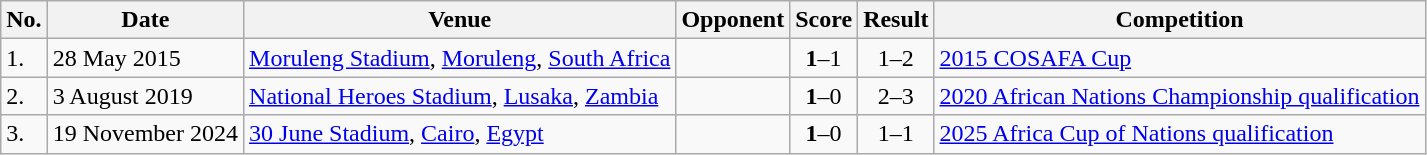<table class="wikitable" style="font-size:100%;">
<tr>
<th>No.</th>
<th>Date</th>
<th>Venue</th>
<th>Opponent</th>
<th>Score</th>
<th>Result</th>
<th>Competition</th>
</tr>
<tr>
<td>1.</td>
<td>28 May 2015</td>
<td><a href='#'>Moruleng Stadium</a>, <a href='#'>Moruleng</a>, <a href='#'>South Africa</a></td>
<td></td>
<td align=center><strong>1</strong>–1</td>
<td align=center>1–2</td>
<td><a href='#'>2015 COSAFA Cup</a></td>
</tr>
<tr>
<td>2.</td>
<td>3 August 2019</td>
<td><a href='#'>National Heroes Stadium</a>, <a href='#'>Lusaka</a>, <a href='#'>Zambia</a></td>
<td></td>
<td align=center><strong>1</strong>–0</td>
<td align=center>2–3</td>
<td><a href='#'>2020 African Nations Championship qualification</a></td>
</tr>
<tr>
<td>3.</td>
<td>19 November 2024</td>
<td><a href='#'>30 June Stadium</a>, <a href='#'>Cairo</a>, <a href='#'>Egypt</a></td>
<td></td>
<td align=center><strong>1</strong>–0</td>
<td align=center>1–1</td>
<td><a href='#'>2025 Africa Cup of Nations qualification</a></td>
</tr>
</table>
